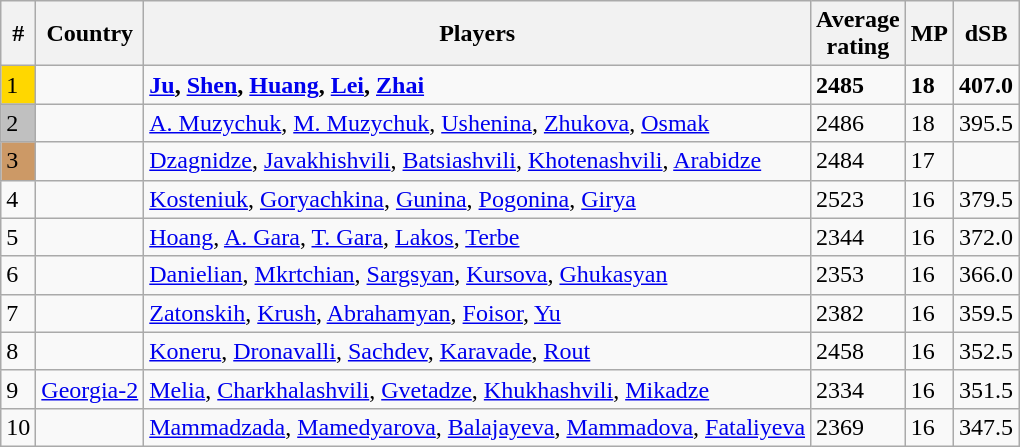<table class="wikitable">
<tr>
<th>#</th>
<th>Country</th>
<th>Players</th>
<th>Average<br>rating</th>
<th>MP</th>
<th>dSB</th>
</tr>
<tr>
<td style="background:gold;">1</td>
<td><strong></strong></td>
<td><strong><a href='#'>Ju</a>, <a href='#'>Shen</a>, <a href='#'>Huang</a>, <a href='#'>Lei</a>, <a href='#'>Zhai</a></strong></td>
<td><strong>2485</strong></td>
<td><strong>18</strong></td>
<td><strong>407.0</strong></td>
</tr>
<tr>
<td style="background:silver;">2</td>
<td></td>
<td><a href='#'>A. Muzychuk</a>, <a href='#'>M. Muzychuk</a>, <a href='#'>Ushenina</a>, <a href='#'>Zhukova</a>, <a href='#'>Osmak</a></td>
<td>2486</td>
<td>18</td>
<td>395.5</td>
</tr>
<tr>
<td style="background:#c96;">3</td>
<td></td>
<td><a href='#'>Dzagnidze</a>, <a href='#'>Javakhishvili</a>, <a href='#'>Batsiashvili</a>, <a href='#'>Khotenashvili</a>, <a href='#'>Arabidze</a></td>
<td>2484</td>
<td>17</td>
<td></td>
</tr>
<tr>
<td>4</td>
<td></td>
<td><a href='#'>Kosteniuk</a>, <a href='#'>Goryachkina</a>, <a href='#'>Gunina</a>, <a href='#'>Pogonina</a>, <a href='#'>Girya</a></td>
<td>2523</td>
<td>16</td>
<td>379.5</td>
</tr>
<tr>
<td>5</td>
<td></td>
<td><a href='#'>Hoang</a>, <a href='#'>A. Gara</a>, <a href='#'>T. Gara</a>, <a href='#'>Lakos</a>, <a href='#'>Terbe</a></td>
<td>2344</td>
<td>16</td>
<td>372.0</td>
</tr>
<tr>
<td>6</td>
<td></td>
<td><a href='#'>Danielian</a>, <a href='#'>Mkrtchian</a>, <a href='#'>Sargsyan</a>, <a href='#'>Kursova</a>, <a href='#'>Ghukasyan</a></td>
<td>2353</td>
<td>16</td>
<td>366.0</td>
</tr>
<tr>
<td>7</td>
<td></td>
<td><a href='#'>Zatonskih</a>, <a href='#'>Krush</a>, <a href='#'>Abrahamyan</a>, <a href='#'>Foisor</a>, <a href='#'>Yu</a></td>
<td>2382</td>
<td>16</td>
<td>359.5</td>
</tr>
<tr>
<td>8</td>
<td></td>
<td><a href='#'>Koneru</a>, <a href='#'>Dronavalli</a>, <a href='#'>Sachdev</a>, <a href='#'>Karavade</a>, <a href='#'>Rout</a></td>
<td>2458</td>
<td>16</td>
<td>352.5</td>
</tr>
<tr>
<td>9</td>
<td> <a href='#'>Georgia-2</a></td>
<td><a href='#'>Melia</a>, <a href='#'>Charkhalashvili</a>, <a href='#'>Gvetadze</a>, <a href='#'>Khukhashvili</a>, <a href='#'>Mikadze</a></td>
<td>2334</td>
<td>16</td>
<td>351.5</td>
</tr>
<tr>
<td>10</td>
<td></td>
<td><a href='#'>Mammadzada</a>, <a href='#'>Mamedyarova</a>, <a href='#'>Balajayeva</a>, <a href='#'>Mammadova</a>, <a href='#'>Fataliyeva</a></td>
<td>2369</td>
<td>16</td>
<td>347.5</td>
</tr>
</table>
